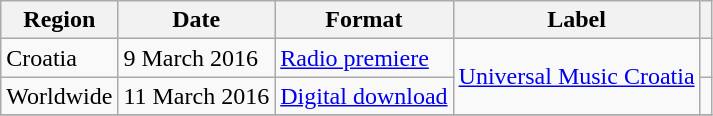<table class=wikitable>
<tr>
<th>Region</th>
<th>Date</th>
<th>Format</th>
<th>Label</th>
<th></th>
</tr>
<tr>
<td>Croatia</td>
<td>9 March 2016</td>
<td><a href='#'>Radio premiere</a></td>
<td rowspan="2"><a href='#'>Universal Music Croatia</a></td>
<td></td>
</tr>
<tr>
<td>Worldwide</td>
<td>11 March 2016</td>
<td><a href='#'>Digital download</a></td>
<td></td>
</tr>
<tr>
</tr>
</table>
